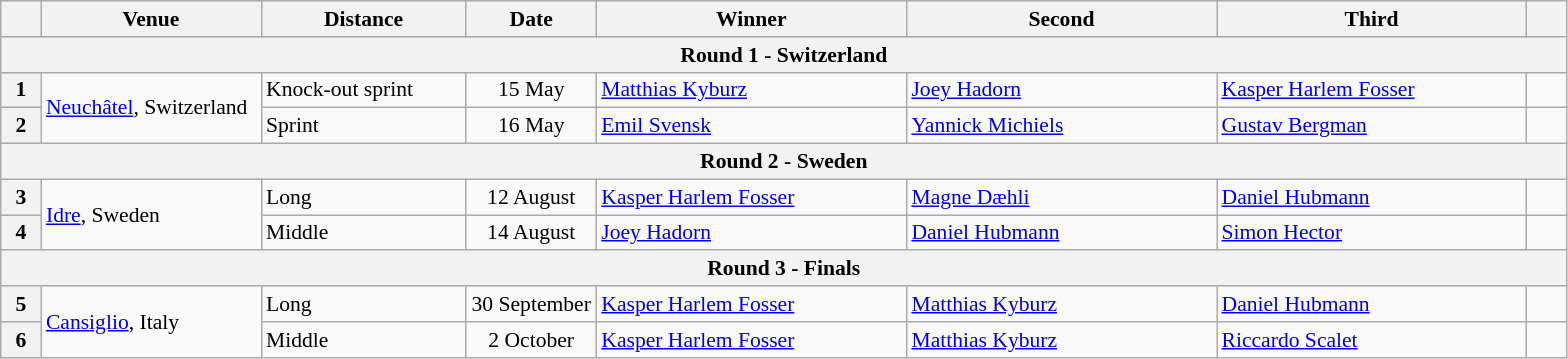<table class="wikitable" style="font-size: 90%">
<tr>
<th width="20"></th>
<th width="140">Venue</th>
<th width="130">Distance</th>
<th width="80">Date</th>
<th width="200">Winner</th>
<th width="200">Second</th>
<th width="200">Third</th>
<th width="20"></th>
</tr>
<tr>
<th colspan="8">Round 1 - Switzerland</th>
</tr>
<tr>
<th>1</th>
<td rowspan=2> <a href='#'>Neuchâtel</a>, Switzerland</td>
<td>Knock-out sprint</td>
<td align=center>15 May</td>
<td> <a href='#'>Matthias Kyburz</a></td>
<td> <a href='#'>Joey Hadorn</a></td>
<td> <a href='#'>Kasper Harlem Fosser</a></td>
<td></td>
</tr>
<tr>
<th>2</th>
<td>Sprint</td>
<td align=center>16 May</td>
<td> <a href='#'>Emil Svensk</a></td>
<td> <a href='#'>Yannick Michiels</a></td>
<td> <a href='#'>Gustav Bergman</a></td>
<td></td>
</tr>
<tr>
<th colspan="8">Round 2 - Sweden</th>
</tr>
<tr>
<th>3</th>
<td rowspan=2> <a href='#'>Idre</a>, Sweden</td>
<td>Long</td>
<td align=center>12 August</td>
<td> <a href='#'>Kasper Harlem Fosser</a></td>
<td> <a href='#'>Magne Dæhli</a></td>
<td> <a href='#'>Daniel Hubmann</a></td>
<td></td>
</tr>
<tr>
<th>4</th>
<td>Middle</td>
<td align=center>14 August</td>
<td> <a href='#'>Joey Hadorn</a></td>
<td> <a href='#'>Daniel Hubmann</a></td>
<td> <a href='#'>Simon Hector</a></td>
<td></td>
</tr>
<tr>
<th colspan="8">Round 3 - Finals</th>
</tr>
<tr>
<th>5</th>
<td rowspan=3> <a href='#'>Cansiglio</a>, Italy</td>
<td>Long</td>
<td align=center>30 September</td>
<td> <a href='#'>Kasper Harlem Fosser</a></td>
<td> <a href='#'>Matthias Kyburz</a></td>
<td> <a href='#'>Daniel Hubmann</a></td>
<td></td>
</tr>
<tr>
<th>6</th>
<td>Middle</td>
<td align=center>2 October</td>
<td> <a href='#'>Kasper Harlem Fosser</a></td>
<td> <a href='#'>Matthias Kyburz</a></td>
<td> <a href='#'>Riccardo Scalet</a></td>
<td></td>
</tr>
</table>
